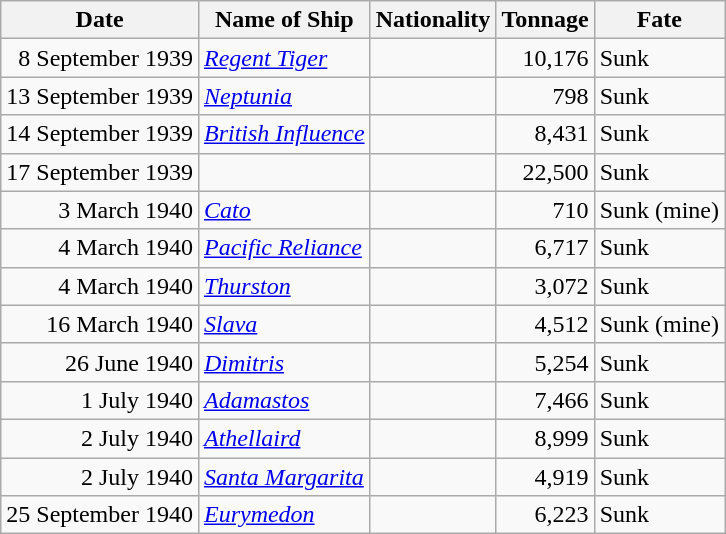<table class="wikitable sortable" border="1">
<tr>
<th>Date</th>
<th align="left">Name of Ship</th>
<th align="left">Nationality</th>
<th align="left">Tonnage</th>
<th align="left">Fate</th>
</tr>
<tr>
<td align="right">8 September 1939</td>
<td align="left"><em><a href='#'>Regent Tiger</a></em></td>
<td align="left"></td>
<td align="right">10,176</td>
<td align="left">Sunk</td>
</tr>
<tr>
<td align="right">13 September 1939</td>
<td align="left"><em><a href='#'>Neptunia</a></em></td>
<td align="left"></td>
<td align="right">798</td>
<td align="left">Sunk</td>
</tr>
<tr>
<td align="right">14 September 1939</td>
<td align="left"><em><a href='#'>British Influence</a></em></td>
<td align="left"></td>
<td align="right">8,431</td>
<td align="left">Sunk</td>
</tr>
<tr>
<td align="right">17 September 1939</td>
<td align="left"></td>
<td align="left"></td>
<td align="right">22,500</td>
<td align="left">Sunk</td>
</tr>
<tr>
<td align="right">3 March 1940</td>
<td align="left"><em><a href='#'>Cato</a></em></td>
<td align="left"></td>
<td align="right">710</td>
<td align="left">Sunk (mine)</td>
</tr>
<tr>
<td align="right">4 March 1940</td>
<td align="left"><em><a href='#'>Pacific Reliance</a></em></td>
<td align="left"></td>
<td align="right">6,717</td>
<td align="left">Sunk</td>
</tr>
<tr>
<td align="right">4 March 1940</td>
<td align="left"><em><a href='#'>Thurston</a></em></td>
<td align="left"></td>
<td align="right">3,072</td>
<td align="left">Sunk</td>
</tr>
<tr>
<td align="right">16 March 1940</td>
<td align="left"><em><a href='#'>Slava</a></em></td>
<td align="left"></td>
<td align="right">4,512</td>
<td align="left">Sunk (mine)</td>
</tr>
<tr>
<td align="right">26 June 1940</td>
<td align="left"><em><a href='#'>Dimitris</a></em></td>
<td align="left"></td>
<td align="right">5,254</td>
<td align="left">Sunk</td>
</tr>
<tr>
<td align="right">1 July 1940</td>
<td align="left"><em><a href='#'>Adamastos</a></em></td>
<td align="left"></td>
<td align="right">7,466</td>
<td align="left">Sunk</td>
</tr>
<tr>
<td align="right">2 July 1940</td>
<td align="left"><em><a href='#'>Athellaird</a></em></td>
<td align="left"></td>
<td align="right">8,999</td>
<td align="left">Sunk</td>
</tr>
<tr>
<td align="right">2 July 1940</td>
<td align="left"><em><a href='#'>Santa Margarita</a></em></td>
<td align="left"></td>
<td align="right">4,919</td>
<td align="left">Sunk</td>
</tr>
<tr>
<td align="right">25 September 1940</td>
<td align="left"><em><a href='#'>Eurymedon</a></em></td>
<td align="left"></td>
<td align="right">6,223</td>
<td align="left">Sunk</td>
</tr>
</table>
